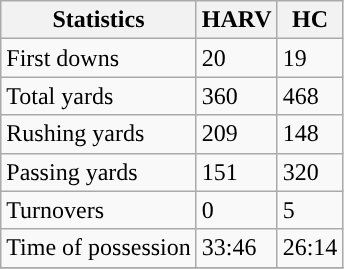<table class="wikitable" style="float: left;">
<tr>
<th>Statistics</th>
<th>HARV</th>
<th>HC</th>
</tr>
<tr>
<td>First downs</td>
<td>20</td>
<td>19</td>
</tr>
<tr>
<td>Total yards</td>
<td>360</td>
<td>468</td>
</tr>
<tr>
<td>Rushing yards</td>
<td>209</td>
<td>148</td>
</tr>
<tr>
<td>Passing yards</td>
<td>151</td>
<td>320</td>
</tr>
<tr>
<td>Turnovers</td>
<td>0</td>
<td>5</td>
</tr>
<tr>
<td>Time of possession</td>
<td>33:46</td>
<td>26:14</td>
</tr>
<tr>
</tr>
</table>
